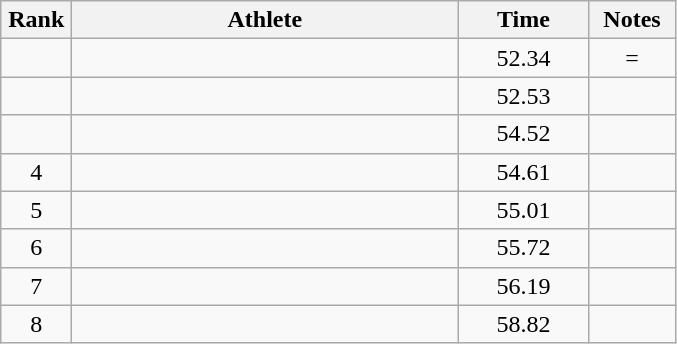<table class="wikitable" style="text-align:center">
<tr>
<th width=40>Rank</th>
<th width=250>Athlete</th>
<th width=80>Time</th>
<th width=50>Notes</th>
</tr>
<tr>
<td></td>
<td align=left></td>
<td>52.34</td>
<td>=</td>
</tr>
<tr>
<td></td>
<td align=left></td>
<td>52.53</td>
<td></td>
</tr>
<tr>
<td></td>
<td align=left></td>
<td>54.52</td>
<td></td>
</tr>
<tr>
<td>4</td>
<td align=left></td>
<td>54.61</td>
<td></td>
</tr>
<tr>
<td>5</td>
<td align=left></td>
<td>55.01</td>
<td></td>
</tr>
<tr>
<td>6</td>
<td align=left></td>
<td>55.72</td>
<td></td>
</tr>
<tr>
<td>7</td>
<td align=left></td>
<td>56.19</td>
<td></td>
</tr>
<tr>
<td>8</td>
<td align=left></td>
<td>58.82</td>
<td></td>
</tr>
</table>
